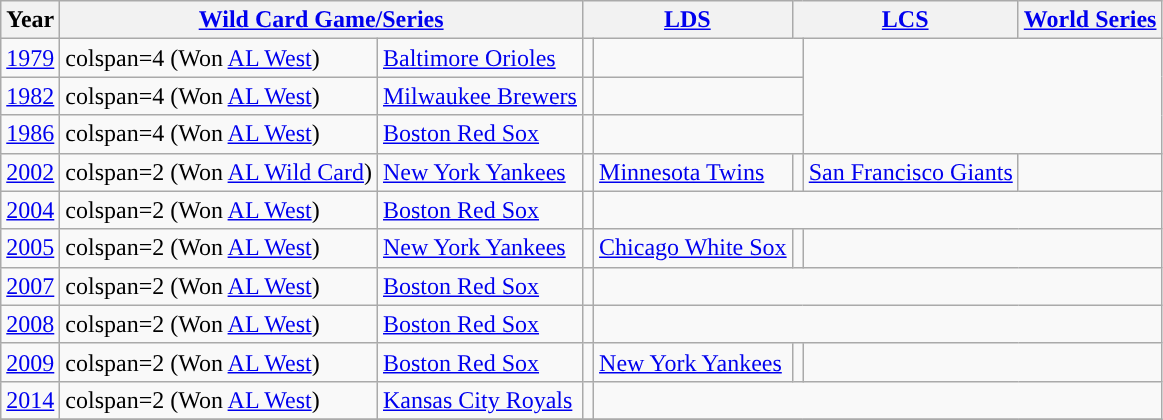<table class="wikitable">
<tr>
<th>Year</th>
<th colspan=2><a href='#'><span>Wild Card Game/Series</span></a></th>
<th colspan=2><a href='#'><span>LDS</span></a></th>
<th colspan=2><a href='#'><span>LCS</span></a></th>
<th colspan=2><a href='#'><span>World Series</span></a></th>
</tr>
<tr>
<td align=center><a href='#'>1979</a></td>
<td>colspan=4  (Won <a href='#'>AL West</a>)</td>
<td><a href='#'>Baltimore Orioles</a></td>
<td></td>
<td colspan=2></td>
</tr>
<tr>
<td align=center><a href='#'>1982</a></td>
<td>colspan=4  (Won <a href='#'>AL West</a>)</td>
<td><a href='#'>Milwaukee Brewers</a></td>
<td></td>
<td colspan=2></td>
</tr>
<tr>
<td align=center><a href='#'>1986</a></td>
<td>colspan=4  (Won <a href='#'>AL West</a>)</td>
<td><a href='#'>Boston Red Sox</a></td>
<td></td>
<td colspan=2></td>
</tr>
<tr>
<td align=center><a href='#'>2002</a></td>
<td>colspan=2  (Won <a href='#'>AL Wild Card</a>)</td>
<td><a href='#'>New York Yankees</a></td>
<td></td>
<td><a href='#'>Minnesota Twins</a></td>
<td></td>
<td><a href='#'>San Francisco Giants</a></td>
<td></td>
</tr>
<tr>
<td align=center><a href='#'>2004</a></td>
<td>colspan=2  (Won <a href='#'>AL West</a>)</td>
<td><a href='#'>Boston Red Sox</a></td>
<td></td>
<td colspan=4></td>
</tr>
<tr>
<td align=center><a href='#'>2005</a></td>
<td>colspan=2  (Won <a href='#'>AL West</a>)</td>
<td><a href='#'>New York Yankees</a></td>
<td></td>
<td><a href='#'>Chicago White Sox</a></td>
<td></td>
<td colspan=2></td>
</tr>
<tr>
<td align=center><a href='#'>2007</a></td>
<td>colspan=2  (Won <a href='#'>AL West</a>)</td>
<td><a href='#'>Boston Red Sox</a></td>
<td></td>
<td colspan=4></td>
</tr>
<tr>
<td align=center><a href='#'>2008</a></td>
<td>colspan=2  (Won <a href='#'>AL West</a>)</td>
<td><a href='#'>Boston Red Sox</a></td>
<td></td>
<td colspan=4></td>
</tr>
<tr>
<td align=center><a href='#'>2009</a></td>
<td>colspan=2  (Won <a href='#'>AL West</a>)</td>
<td><a href='#'>Boston Red Sox</a></td>
<td></td>
<td><a href='#'>New York Yankees</a></td>
<td></td>
<td colspan=2></td>
</tr>
<tr>
<td align=center><a href='#'>2014</a></td>
<td>colspan=2  (Won <a href='#'>AL West</a>)</td>
<td><a href='#'>Kansas City Royals</a></td>
<td></td>
<td colspan=4></td>
</tr>
<tr>
</tr>
</table>
